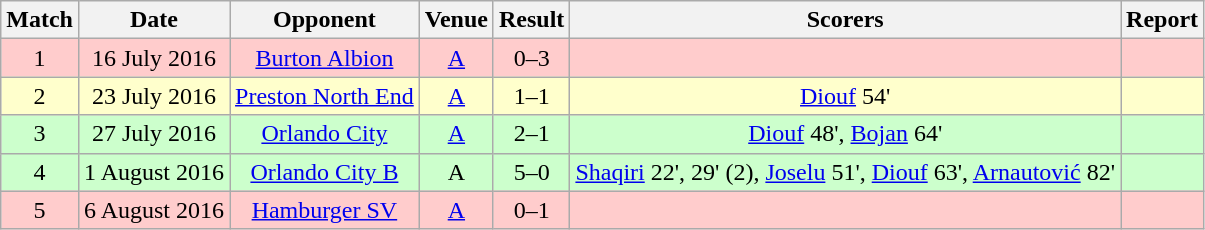<table class="wikitable" style="font-size:100%; text-align:center">
<tr>
<th>Match</th>
<th>Date</th>
<th>Opponent</th>
<th>Venue</th>
<th>Result</th>
<th>Scorers</th>
<th>Report</th>
</tr>
<tr bgcolor=FFCCCC>
<td>1</td>
<td>16 July 2016</td>
<td><a href='#'>Burton Albion</a></td>
<td><a href='#'>A</a></td>
<td>0–3</td>
<td></td>
<td></td>
</tr>
<tr bgcolor=FFFFCC>
<td>2</td>
<td>23 July 2016</td>
<td><a href='#'>Preston North End</a></td>
<td><a href='#'>A</a></td>
<td>1–1</td>
<td><a href='#'>Diouf</a> 54'</td>
<td></td>
</tr>
<tr bgcolor=CCFFCC>
<td>3</td>
<td>27 July 2016</td>
<td><a href='#'>Orlando City</a></td>
<td><a href='#'>A</a></td>
<td>2–1</td>
<td><a href='#'>Diouf</a> 48', <a href='#'>Bojan</a> 64'</td>
<td></td>
</tr>
<tr bgcolor=CCFFCC>
<td>4</td>
<td>1 August 2016</td>
<td><a href='#'>Orlando City B</a></td>
<td>A</td>
<td>5–0</td>
<td><a href='#'>Shaqiri</a> 22', 29' (2), <a href='#'>Joselu</a> 51', <a href='#'>Diouf</a> 63', <a href='#'>Arnautović</a> 82'</td>
<td></td>
</tr>
<tr bgcolor=FFCCCC>
<td>5</td>
<td>6 August 2016</td>
<td><a href='#'>Hamburger SV</a></td>
<td><a href='#'>A</a></td>
<td>0–1</td>
<td></td>
<td></td>
</tr>
</table>
